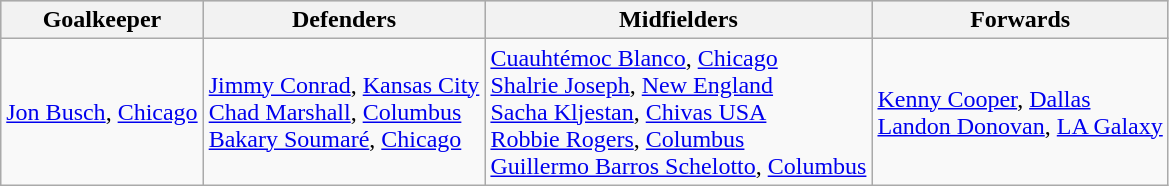<table class="wikitable">
<tr style="background:#cccccc;">
<th>Goalkeeper</th>
<th>Defenders</th>
<th>Midfielders</th>
<th>Forwards</th>
</tr>
<tr>
<td> <a href='#'>Jon Busch</a>, <a href='#'>Chicago</a></td>
<td> <a href='#'>Jimmy Conrad</a>, <a href='#'>Kansas City</a><br> <a href='#'>Chad Marshall</a>, <a href='#'>Columbus</a><br> <a href='#'>Bakary Soumaré</a>, <a href='#'>Chicago</a></td>
<td> <a href='#'>Cuauhtémoc Blanco</a>, <a href='#'>Chicago</a><br> <a href='#'>Shalrie Joseph</a>, <a href='#'>New England</a><br> <a href='#'>Sacha Kljestan</a>, <a href='#'>Chivas USA</a><br> <a href='#'>Robbie Rogers</a>, <a href='#'>Columbus</a><br> <a href='#'>Guillermo Barros Schelotto</a>, <a href='#'>Columbus</a></td>
<td> <a href='#'>Kenny Cooper</a>, <a href='#'>Dallas</a><br> <a href='#'>Landon Donovan</a>, <a href='#'>LA Galaxy</a></td>
</tr>
</table>
